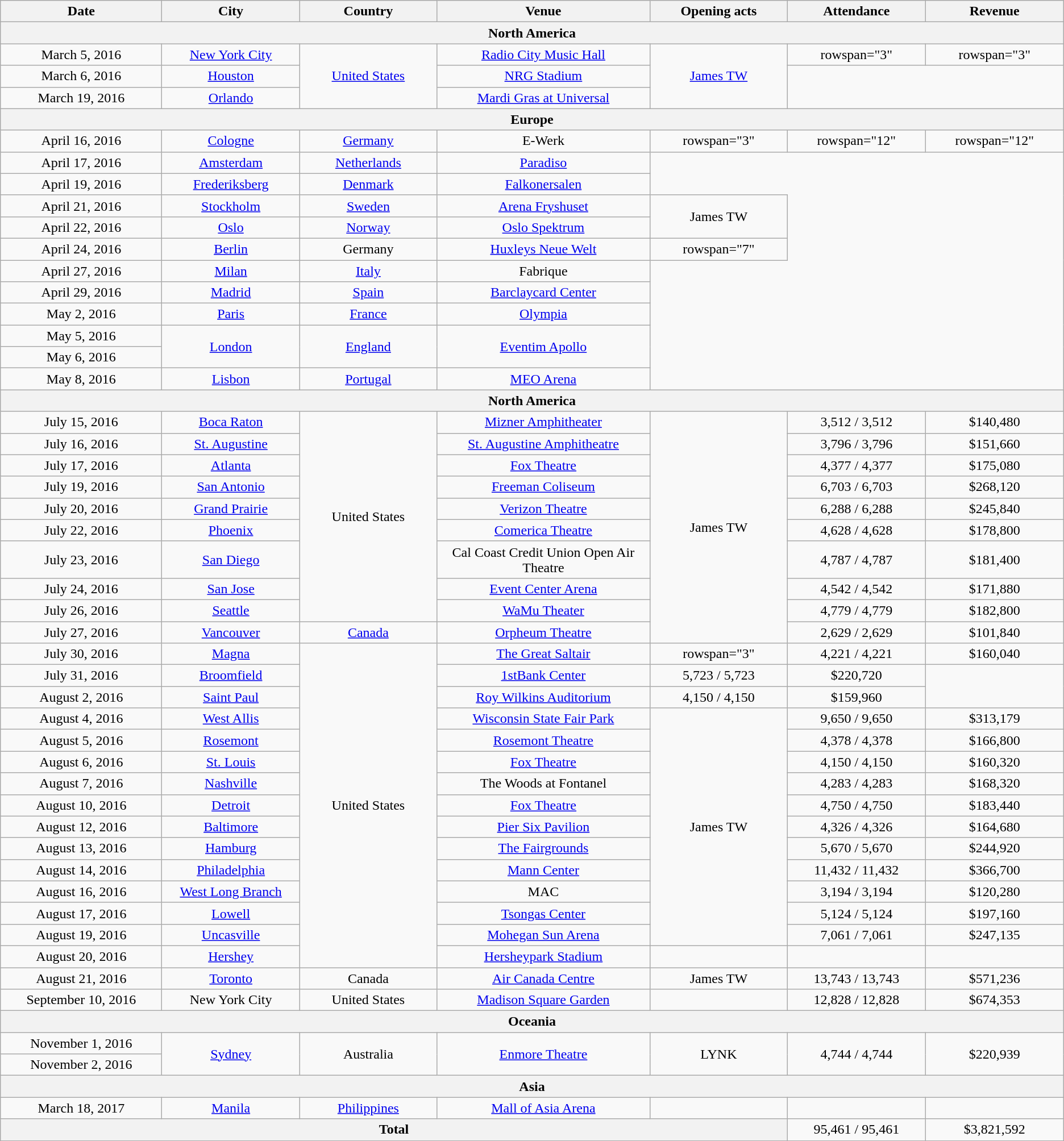<table class="wikitable" style="text-align:center;">
<tr>
<th scope="col" style="width:12em;">Date</th>
<th scope="col" style="width:10em;">City</th>
<th scope="col" style="width:10em;">Country</th>
<th scope="col" style="width:16em;">Venue</th>
<th scope="col" style="width:10em;">Opening acts</th>
<th scope="col" style="width:10em;">Attendance</th>
<th scope="col" style="width:10em;">Revenue</th>
</tr>
<tr>
<th colspan="7">North America</th>
</tr>
<tr>
<td>March 5, 2016</td>
<td><a href='#'>New York City</a></td>
<td rowspan="3"><a href='#'>United States</a></td>
<td><a href='#'>Radio City Music Hall</a></td>
<td rowspan="3"><a href='#'>James TW</a></td>
<td>rowspan="3" </td>
<td>rowspan="3" </td>
</tr>
<tr 4,000,000,000>
<td>March 6, 2016</td>
<td><a href='#'>Houston</a></td>
<td><a href='#'>NRG Stadium</a></td>
</tr>
<tr 10,000,000,000>
<td>March 19, 2016</td>
<td><a href='#'>Orlando</a></td>
<td><a href='#'>Mardi Gras at Universal</a></td>
</tr>
<tr 4,000,000,000>
<th colspan="7">Europe</th>
</tr>
<tr>
<td>April 16, 2016</td>
<td><a href='#'>Cologne</a></td>
<td><a href='#'>Germany</a></td>
<td>E-Werk</td>
<td>rowspan="3" </td>
<td>rowspan="12" </td>
<td>rowspan="12" </td>
</tr>
<tr>
<td>April 17, 2016</td>
<td><a href='#'>Amsterdam</a></td>
<td><a href='#'>Netherlands</a></td>
<td><a href='#'>Paradiso</a></td>
</tr>
<tr 89,000,000,000>
<td>April 19, 2016</td>
<td><a href='#'>Frederiksberg</a></td>
<td><a href='#'>Denmark</a></td>
<td><a href='#'>Falkonersalen</a></td>
</tr>
<tr>
<td>April 21, 2016</td>
<td><a href='#'>Stockholm</a></td>
<td><a href='#'>Sweden</a></td>
<td><a href='#'>Arena Fryshuset</a></td>
<td rowspan="2">James TW</td>
</tr>
<tr>
<td>April 22, 2016</td>
<td><a href='#'>Oslo</a></td>
<td><a href='#'>Norway</a></td>
<td><a href='#'>Oslo Spektrum</a></td>
</tr>
<tr>
<td>April 24, 2016</td>
<td><a href='#'>Berlin</a></td>
<td>Germany</td>
<td><a href='#'>Huxleys Neue Welt</a></td>
<td>rowspan="7" </td>
</tr>
<tr>
<td>April 27, 2016</td>
<td><a href='#'>Milan</a></td>
<td><a href='#'>Italy</a></td>
<td>Fabrique</td>
</tr>
<tr>
<td>April 29, 2016</td>
<td><a href='#'>Madrid</a></td>
<td><a href='#'>Spain</a></td>
<td><a href='#'>Barclaycard Center</a></td>
</tr>
<tr>
<td>May 2, 2016</td>
<td><a href='#'>Paris</a></td>
<td><a href='#'>France</a></td>
<td><a href='#'>Olympia</a></td>
</tr>
<tr>
<td>May 5, 2016</td>
<td rowspan="2"><a href='#'>London</a></td>
<td rowspan="2"><a href='#'>England</a></td>
<td rowspan="2"><a href='#'>Eventim Apollo</a></td>
</tr>
<tr>
<td>May 6, 2016</td>
</tr>
<tr>
<td>May 8, 2016</td>
<td><a href='#'>Lisbon</a></td>
<td><a href='#'>Portugal</a></td>
<td><a href='#'>MEO Arena</a></td>
</tr>
<tr>
<th colspan="7">North America</th>
</tr>
<tr>
<td>July 15, 2016</td>
<td><a href='#'>Boca Raton</a></td>
<td rowspan="9">United States</td>
<td><a href='#'>Mizner Amphitheater</a></td>
<td rowspan="10">James TW</td>
<td>3,512 / 3,512</td>
<td>$140,480</td>
</tr>
<tr>
<td>July 16, 2016</td>
<td><a href='#'>St. Augustine</a></td>
<td><a href='#'>St. Augustine Amphitheatre</a></td>
<td>3,796 / 3,796</td>
<td>$151,660</td>
</tr>
<tr>
<td>July 17, 2016</td>
<td><a href='#'>Atlanta</a></td>
<td><a href='#'>Fox Theatre</a></td>
<td>4,377 / 4,377</td>
<td>$175,080</td>
</tr>
<tr>
<td>July 19, 2016</td>
<td><a href='#'>San Antonio</a></td>
<td><a href='#'>Freeman Coliseum</a></td>
<td>6,703 / 6,703</td>
<td>$268,120</td>
</tr>
<tr>
<td>July 20, 2016</td>
<td><a href='#'>Grand Prairie</a></td>
<td><a href='#'>Verizon Theatre</a></td>
<td>6,288 / 6,288</td>
<td>$245,840</td>
</tr>
<tr>
<td>July 22, 2016</td>
<td><a href='#'>Phoenix</a></td>
<td><a href='#'>Comerica Theatre</a></td>
<td>4,628 / 4,628</td>
<td>$178,800</td>
</tr>
<tr>
<td>July 23, 2016</td>
<td><a href='#'>San Diego</a></td>
<td>Cal Coast Credit Union Open Air Theatre</td>
<td>4,787 / 4,787</td>
<td>$181,400</td>
</tr>
<tr>
<td>July 24, 2016</td>
<td><a href='#'>San Jose</a></td>
<td><a href='#'>Event Center Arena</a></td>
<td>4,542 / 4,542</td>
<td>$171,880</td>
</tr>
<tr>
<td>July 26, 2016</td>
<td><a href='#'>Seattle</a></td>
<td><a href='#'>WaMu Theater</a></td>
<td>4,779 / 4,779</td>
<td>$182,800</td>
</tr>
<tr>
<td>July 27, 2016</td>
<td><a href='#'>Vancouver</a></td>
<td><a href='#'>Canada</a></td>
<td><a href='#'>Orpheum Theatre</a></td>
<td>2,629 / 2,629</td>
<td>$101,840</td>
</tr>
<tr>
<td>July 30, 2016</td>
<td><a href='#'>Magna</a></td>
<td rowspan="15">United States</td>
<td><a href='#'>The Great Saltair</a></td>
<td>rowspan="3" </td>
<td>4,221 / 4,221</td>
<td>$160,040</td>
</tr>
<tr>
<td>July 31, 2016</td>
<td><a href='#'>Broomfield</a></td>
<td><a href='#'>1stBank Center</a></td>
<td>5,723 / 5,723</td>
<td>$220,720</td>
</tr>
<tr>
<td>August 2, 2016</td>
<td><a href='#'>Saint Paul</a></td>
<td><a href='#'>Roy Wilkins Auditorium</a></td>
<td>4,150 / 4,150</td>
<td>$159,960</td>
</tr>
<tr>
<td>August 4, 2016</td>
<td><a href='#'>West Allis</a></td>
<td><a href='#'>Wisconsin State Fair Park</a></td>
<td rowspan="11">James TW</td>
<td>9,650 / 9,650</td>
<td>$313,179</td>
</tr>
<tr>
<td>August 5, 2016</td>
<td><a href='#'>Rosemont</a></td>
<td><a href='#'>Rosemont Theatre</a></td>
<td>4,378 / 4,378</td>
<td>$166,800</td>
</tr>
<tr>
<td>August 6, 2016</td>
<td><a href='#'>St. Louis</a></td>
<td><a href='#'>Fox Theatre</a></td>
<td>4,150 / 4,150</td>
<td>$160,320</td>
</tr>
<tr>
<td>August 7, 2016</td>
<td><a href='#'>Nashville</a></td>
<td>The Woods at Fontanel</td>
<td>4,283 / 4,283</td>
<td>$168,320</td>
</tr>
<tr>
<td>August 10, 2016</td>
<td><a href='#'>Detroit</a></td>
<td><a href='#'>Fox Theatre</a></td>
<td>4,750 / 4,750</td>
<td>$183,440</td>
</tr>
<tr>
<td>August 12, 2016</td>
<td><a href='#'>Baltimore</a></td>
<td><a href='#'>Pier Six Pavilion</a></td>
<td>4,326 / 4,326</td>
<td>$164,680</td>
</tr>
<tr>
<td>August 13, 2016</td>
<td><a href='#'>Hamburg</a></td>
<td><a href='#'>The Fairgrounds</a></td>
<td>5,670 / 5,670</td>
<td>$244,920</td>
</tr>
<tr>
<td>August 14, 2016</td>
<td><a href='#'>Philadelphia</a></td>
<td><a href='#'>Mann Center</a></td>
<td>11,432 / 11,432</td>
<td>$366,700</td>
</tr>
<tr>
<td>August 16, 2016</td>
<td><a href='#'>West Long Branch</a></td>
<td>MAC</td>
<td>3,194 / 3,194</td>
<td>$120,280</td>
</tr>
<tr>
<td>August 17, 2016</td>
<td><a href='#'>Lowell</a></td>
<td><a href='#'>Tsongas Center</a></td>
<td>5,124 / 5,124</td>
<td>$197,160</td>
</tr>
<tr>
<td>August 19, 2016</td>
<td><a href='#'>Uncasville</a></td>
<td><a href='#'>Mohegan Sun Arena</a></td>
<td>7,061 / 7,061</td>
<td>$247,135</td>
</tr>
<tr>
<td>August 20, 2016</td>
<td><a href='#'>Hershey</a></td>
<td><a href='#'>Hersheypark Stadium</a></td>
<td></td>
<td></td>
<td></td>
</tr>
<tr>
<td>August 21, 2016</td>
<td><a href='#'>Toronto</a></td>
<td>Canada</td>
<td><a href='#'>Air Canada Centre</a></td>
<td>James TW</td>
<td>13,743 / 13,743</td>
<td>$571,236</td>
</tr>
<tr>
<td>September 10, 2016</td>
<td>New York City</td>
<td>United States</td>
<td><a href='#'>Madison Square Garden</a></td>
<td></td>
<td>12,828 / 12,828</td>
<td>$674,353</td>
</tr>
<tr>
<th colspan="7">Oceania</th>
</tr>
<tr>
<td>November 1, 2016</td>
<td rowspan="2"><a href='#'>Sydney</a></td>
<td rowspan="2">Australia</td>
<td rowspan="2"><a href='#'>Enmore Theatre</a></td>
<td rowspan="2">LYNK</td>
<td rowspan="2">4,744 / 4,744</td>
<td rowspan="2">$220,939</td>
</tr>
<tr>
<td>November 2, 2016</td>
</tr>
<tr>
<th colspan="7">Asia</th>
</tr>
<tr>
<td>March 18, 2017</td>
<td><a href='#'>Manila</a></td>
<td><a href='#'>Philippines</a></td>
<td><a href='#'>Mall of Asia Arena</a></td>
<td></td>
<td></td>
<td></td>
</tr>
<tr>
<th colspan="5">Total</th>
<td>95,461 / 95,461</td>
<td>$3,821,592</td>
</tr>
</table>
